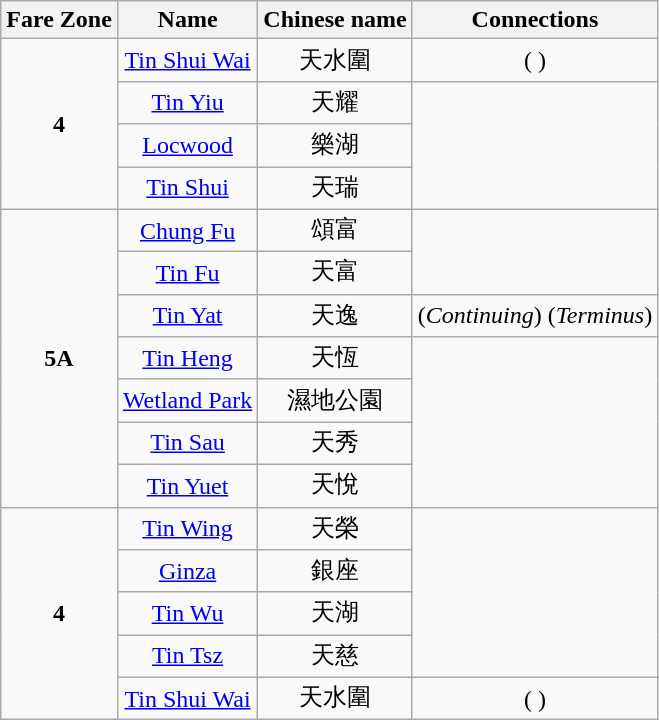<table class="wikitable sortable" style="text-align: center;">
<tr>
<th>Fare Zone</th>
<th data-sort-type="text">Name</th>
<th>Chinese name</th>
<th>Connections</th>
</tr>
<tr>
<td rowspan='4'><strong>4</strong></td>
<td><a href='#'>Tin Shui Wai</a></td>
<td>天水圍</td>
<td>   ( )</td>
</tr>
<tr>
<td><a href='#'>Tin Yiu</a></td>
<td>天耀</td>
<td rowspan='3'> </td>
</tr>
<tr>
<td><a href='#'>Locwood</a></td>
<td>樂湖</td>
</tr>
<tr>
<td><a href='#'>Tin Shui</a></td>
<td>天瑞</td>
</tr>
<tr>
<td rowspan='7'><strong>5A</strong></td>
<td><a href='#'>Chung Fu</a></td>
<td>頌富</td>
<td rowspan='2'>  </td>
</tr>
<tr>
<td><a href='#'>Tin Fu</a></td>
<td>天富</td>
</tr>
<tr>
<td><a href='#'>Tin Yat</a></td>
<td>天逸</td>
<td> (<em>Continuing</em>)   (<em>Terminus</em>)</td>
</tr>
<tr>
<td><a href='#'>Tin Heng</a></td>
<td>天恆</td>
<td rowspan='4'></td>
</tr>
<tr>
<td><a href='#'>Wetland Park</a></td>
<td>濕地公園</td>
</tr>
<tr>
<td><a href='#'>Tin Sau</a></td>
<td>天秀</td>
</tr>
<tr>
<td><a href='#'>Tin Yuet</a></td>
<td>天悅</td>
</tr>
<tr>
<td rowspan='5'><strong>4</strong></td>
<td><a href='#'>Tin Wing</a></td>
<td>天榮</td>
<td rowspan='4'> </td>
</tr>
<tr>
<td><a href='#'>Ginza</a></td>
<td>銀座</td>
</tr>
<tr>
<td><a href='#'>Tin Wu</a></td>
<td>天湖</td>
</tr>
<tr>
<td><a href='#'>Tin Tsz</a></td>
<td>天慈</td>
</tr>
<tr>
<td><a href='#'>Tin Shui Wai</a></td>
<td>天水圍</td>
<td rowspan='1'>   ( )</td>
</tr>
</table>
